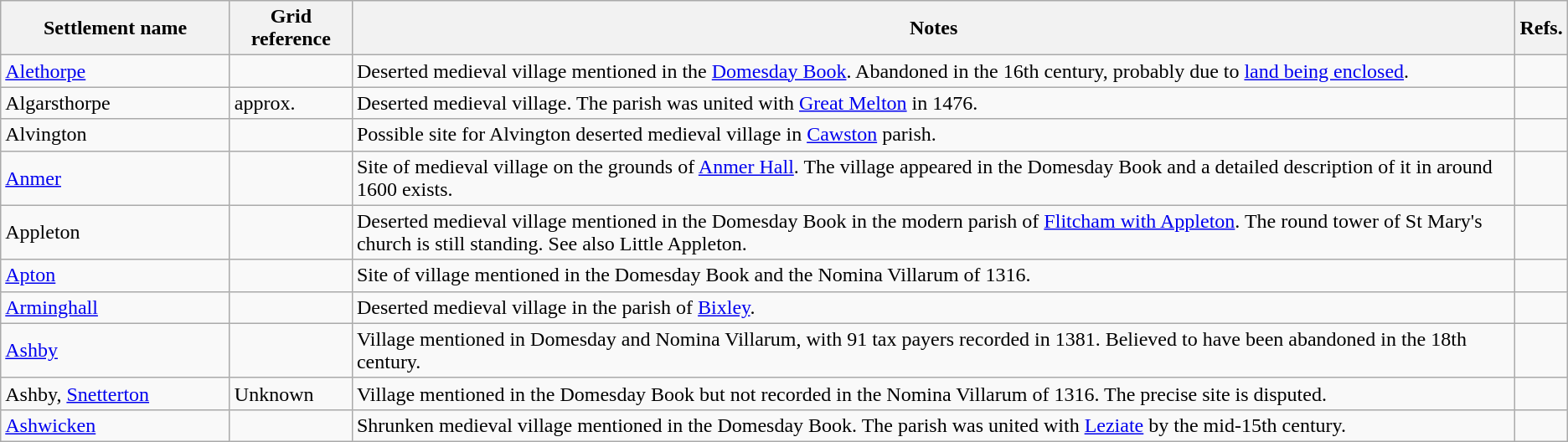<table class="wikitable">
<tr>
<th width=175>Settlement name</th>
<th width=90>Grid reference</th>
<th>Notes</th>
<th>Refs.</th>
</tr>
<tr>
<td><a href='#'>Alethorpe</a></td>
<td></td>
<td>Deserted medieval village mentioned in the <a href='#'>Domesday Book</a>. Abandoned in the 16th century, probably due to <a href='#'>land being enclosed</a>.</td>
<td></td>
</tr>
<tr>
<td>Algarsthorpe</td>
<td> approx.</td>
<td>Deserted medieval village. The parish was united with <a href='#'>Great Melton</a> in 1476.</td>
<td></td>
</tr>
<tr>
<td>Alvington</td>
<td></td>
<td>Possible site for Alvington deserted medieval village in <a href='#'>Cawston</a> parish.</td>
<td></td>
</tr>
<tr>
<td><a href='#'>Anmer</a></td>
<td></td>
<td>Site of medieval village on the grounds of <a href='#'>Anmer Hall</a>. The village appeared in the Domesday Book and a detailed description of it in around 1600 exists.</td>
<td></td>
</tr>
<tr>
<td>Appleton</td>
<td></td>
<td>Deserted medieval village mentioned in the Domesday Book in the modern parish of <a href='#'>Flitcham with Appleton</a>. The round tower of St Mary's church is still standing. See also Little Appleton.</td>
<td></td>
</tr>
<tr>
<td><a href='#'>Apton</a></td>
<td></td>
<td>Site of village mentioned in the Domesday Book and the Nomina Villarum of 1316.</td>
<td></td>
</tr>
<tr>
<td><a href='#'>Arminghall</a></td>
<td></td>
<td>Deserted medieval village in the parish of <a href='#'>Bixley</a>.</td>
<td></td>
</tr>
<tr>
<td><a href='#'>Ashby</a></td>
<td></td>
<td>Village mentioned in Domesday and Nomina Villarum, with 91 tax payers recorded in 1381. Believed to have been abandoned in the 18th century.</td>
<td></td>
</tr>
<tr>
<td>Ashby, <a href='#'>Snetterton</a></td>
<td>Unknown</td>
<td>Village mentioned in the Domesday Book but not recorded in the Nomina Villarum of 1316. The precise site is disputed.</td>
<td></td>
</tr>
<tr>
<td><a href='#'>Ashwicken</a></td>
<td></td>
<td>Shrunken medieval village mentioned in the Domesday Book. The parish was united with <a href='#'>Leziate</a> by the mid-15th century.</td>
<td></td>
</tr>
</table>
